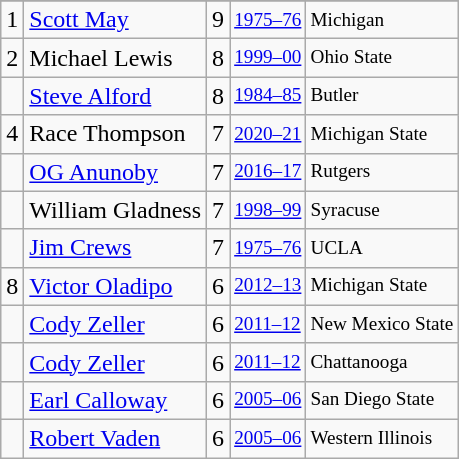<table class="wikitable">
<tr>
</tr>
<tr>
<td>1</td>
<td><a href='#'>Scott May</a></td>
<td>9</td>
<td style="font-size:80%;"><a href='#'>1975–76</a></td>
<td style="font-size:80%;">Michigan</td>
</tr>
<tr>
<td>2</td>
<td>Michael Lewis</td>
<td>8</td>
<td style="font-size:80%;"><a href='#'>1999–00</a></td>
<td style="font-size:80%;">Ohio State</td>
</tr>
<tr>
<td></td>
<td><a href='#'>Steve Alford</a></td>
<td>8</td>
<td style="font-size:80%;"><a href='#'>1984–85</a></td>
<td style="font-size:80%;">Butler</td>
</tr>
<tr>
<td>4</td>
<td>Race Thompson</td>
<td>7</td>
<td style="font-size:80%;"><a href='#'>2020–21</a></td>
<td style="font-size:80%;">Michigan State</td>
</tr>
<tr>
<td></td>
<td><a href='#'>OG Anunoby</a></td>
<td>7</td>
<td style="font-size:80%;"><a href='#'>2016–17</a></td>
<td style="font-size:80%;">Rutgers</td>
</tr>
<tr>
<td></td>
<td>William Gladness</td>
<td>7</td>
<td style="font-size:80%;"><a href='#'>1998–99</a></td>
<td style="font-size:80%;">Syracuse</td>
</tr>
<tr>
<td></td>
<td><a href='#'>Jim Crews</a></td>
<td>7</td>
<td style="font-size:80%;"><a href='#'>1975–76</a></td>
<td style="font-size:80%;">UCLA</td>
</tr>
<tr>
<td>8</td>
<td><a href='#'>Victor Oladipo</a></td>
<td>6</td>
<td style="font-size:80%;"><a href='#'>2012–13</a></td>
<td style="font-size:80%;">Michigan State</td>
</tr>
<tr>
<td></td>
<td><a href='#'>Cody Zeller</a></td>
<td>6</td>
<td style="font-size:80%;"><a href='#'>2011–12</a></td>
<td style="font-size:80%;">New Mexico State</td>
</tr>
<tr>
<td></td>
<td><a href='#'>Cody Zeller</a></td>
<td>6</td>
<td style="font-size:80%;"><a href='#'>2011–12</a></td>
<td style="font-size:80%;">Chattanooga</td>
</tr>
<tr>
<td></td>
<td><a href='#'>Earl Calloway</a></td>
<td>6</td>
<td style="font-size:80%;"><a href='#'>2005–06</a></td>
<td style="font-size:80%;">San Diego State</td>
</tr>
<tr>
<td></td>
<td><a href='#'>Robert Vaden</a></td>
<td>6</td>
<td style="font-size:80%;"><a href='#'>2005–06</a></td>
<td style="font-size:80%;">Western Illinois</td>
</tr>
</table>
